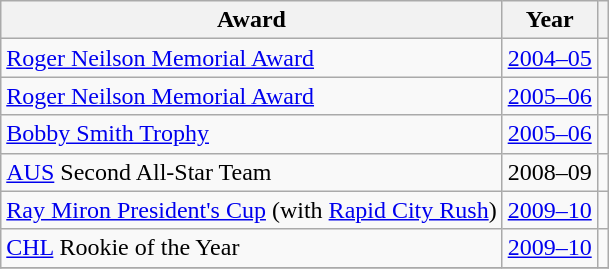<table class="wikitable">
<tr>
<th>Award</th>
<th>Year</th>
<th></th>
</tr>
<tr>
<td><a href='#'>Roger Neilson Memorial Award</a></td>
<td><a href='#'>2004–05</a></td>
<td></td>
</tr>
<tr>
<td><a href='#'>Roger Neilson Memorial Award</a></td>
<td><a href='#'>2005–06</a></td>
<td></td>
</tr>
<tr>
<td><a href='#'>Bobby Smith Trophy</a></td>
<td><a href='#'>2005–06</a></td>
<td></td>
</tr>
<tr>
<td><a href='#'>AUS</a> Second All-Star Team</td>
<td>2008–09</td>
<td></td>
</tr>
<tr>
<td><a href='#'>Ray Miron President's Cup</a> (with <a href='#'>Rapid City Rush</a>)</td>
<td><a href='#'>2009–10</a></td>
<td></td>
</tr>
<tr>
<td><a href='#'>CHL</a> Rookie of the Year</td>
<td><a href='#'>2009–10</a></td>
<td></td>
</tr>
<tr>
</tr>
</table>
